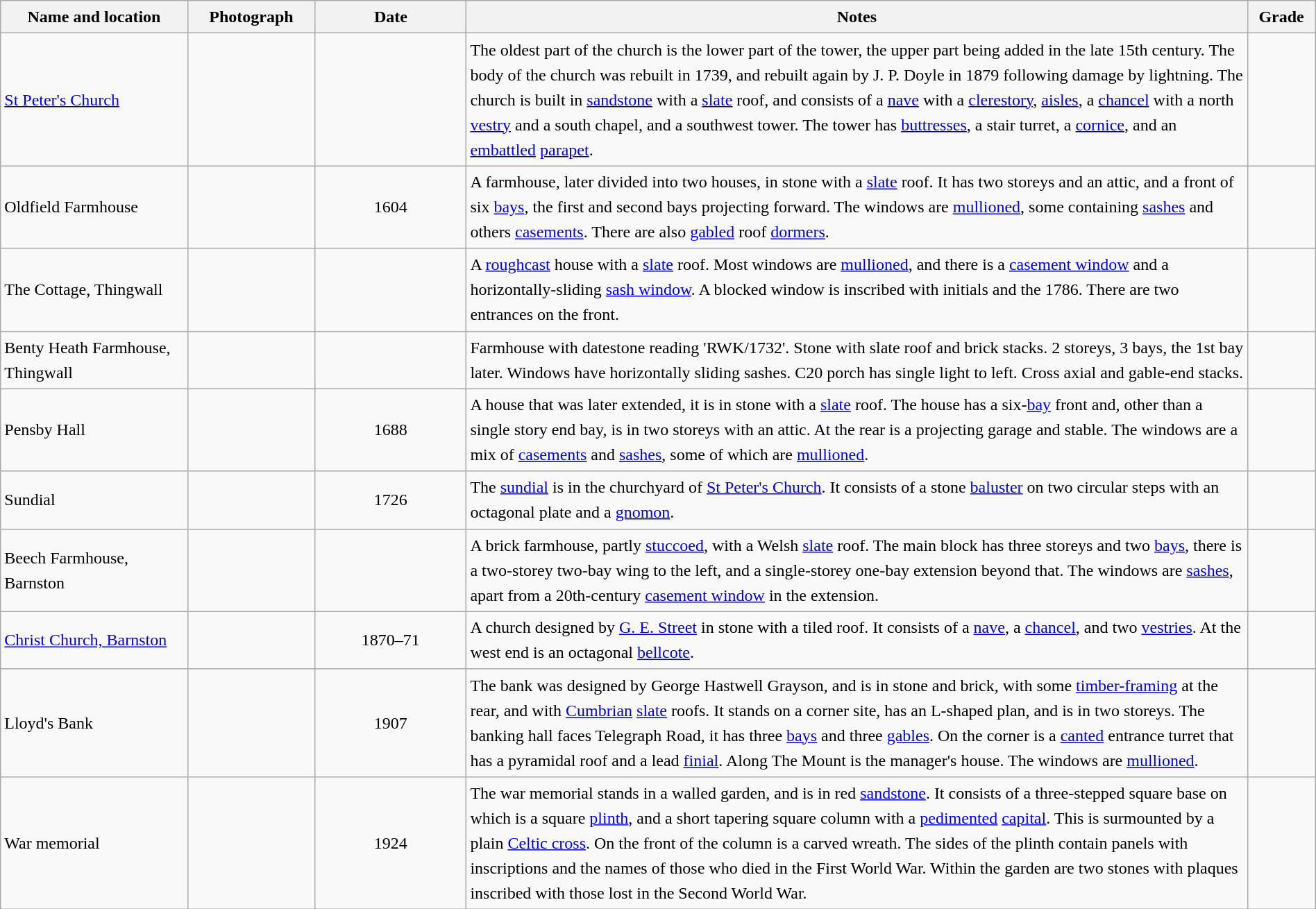<table class="wikitable sortable plainrowheaders" style="width:100%;border:0px;text-align:left;line-height:150%;">
<tr>
<th scope="col"  style="width:150px">Name and location</th>
<th scope="col"  style="width:100px" class="unsortable">Photograph</th>
<th scope="col"  style="width:120px">Date</th>
<th scope="col"  style="width:650px" class="unsortable">Notes</th>
<th scope="col"  style="width:50px">Grade</th>
</tr>
<tr>
<td><a href='#'>St Peter's Church</a><br><small></small></td>
<td></td>
<td align="center"></td>
<td>The oldest part of the church is the lower part of the tower, the upper part being added in the late 15th century.  The body of the church was rebuilt in 1739, and rebuilt again by J. P. Doyle in 1879 following damage by lightning.  The church is built in <a href='#'>sandstone</a> with a <a href='#'>slate</a> roof, and consists of a <a href='#'>nave</a> with a <a href='#'>clerestory</a>, <a href='#'>aisles</a>, a <a href='#'>chancel</a> with a north <a href='#'>vestry</a> and a south chapel, and a southwest tower.  The tower has <a href='#'>buttresses</a>, a stair turret, a <a href='#'>cornice</a>, and an <a href='#'>embattled</a> <a href='#'>parapet</a>.</td>
<td align="center" ></td>
</tr>
<tr>
<td>Oldfield Farmhouse<br><small></small></td>
<td></td>
<td align="center">1604</td>
<td>A farmhouse, later divided into two houses, in stone with a <a href='#'>slate</a> roof.  It has two storeys and an attic, and a front of six <a href='#'>bays</a>, the first and second bays projecting forward.  The windows are <a href='#'>mullioned</a>, some containing <a href='#'>sashes</a> and others <a href='#'>casements</a>.  There are also <a href='#'>gabled</a> roof <a href='#'>dormers</a>.</td>
<td align="center" ></td>
</tr>
<tr>
<td>The Cottage, Thingwall<br><small></small></td>
<td></td>
<td align="center"></td>
<td>A <a href='#'>roughcast</a> house with a <a href='#'>slate</a> roof.  Most windows are <a href='#'>mullioned</a>, and there is a <a href='#'>casement window</a> and a horizontally-sliding <a href='#'>sash window</a>.  A blocked window is inscribed with initials and the 1786.  There are two entrances on the front.</td>
<td align="center" ></td>
</tr>
<tr>
<td>Benty Heath Farmhouse, Thingwall<br><small></small></td>
<td></td>
<td align="center"></td>
<td>Farmhouse with datestone reading 'RWK/1732'. Stone with slate roof and brick stacks. 2 storeys, 3 bays, the 1st bay later. Windows have horizontally sliding sashes. C20 porch has single light to left. Cross axial and gable-end stacks.</td>
<td align="center" ></td>
</tr>
<tr>
<td>Pensby Hall<br><small></small></td>
<td></td>
<td align="center">1688</td>
<td>A house that was later extended, it is in stone with a <a href='#'>slate</a> roof.  The house has a six-<a href='#'>bay</a> front and, other than a single story end bay, is in two storeys with an attic.  At the rear is a projecting garage and stable.  The windows are a mix of <a href='#'>casements</a> and <a href='#'>sashes</a>, some of which are <a href='#'>mullioned</a>.</td>
<td align="center" ></td>
</tr>
<tr>
<td>Sundial<br><small></small></td>
<td></td>
<td align="center">1726</td>
<td>The <a href='#'>sundial</a> is in the churchyard of <a href='#'>St Peter's Church</a>.  It consists of a stone <a href='#'>baluster</a> on two circular steps with an octagonal plate and a <a href='#'>gnomon</a>.</td>
<td align="center" ></td>
</tr>
<tr>
<td>Beech Farmhouse, Barnston<br><small></small></td>
<td></td>
<td align="center"></td>
<td>A brick farmhouse, partly <a href='#'>stuccoed</a>, with a Welsh <a href='#'>slate</a> roof.  The main block has three storeys and two <a href='#'>bays</a>, there is a two-storey two-bay wing to the left, and a single-storey one-bay extension beyond that.  The windows are <a href='#'>sashes</a>, apart from a 20th-century <a href='#'>casement window</a> in the extension.</td>
<td align="center" ></td>
</tr>
<tr>
<td><a href='#'>Christ Church, Barnston</a><br><small></small></td>
<td></td>
<td align="center">1870–71</td>
<td>A church designed by <a href='#'>G. E. Street</a> in stone with a tiled roof.  It consists of a <a href='#'>nave</a>, a <a href='#'>chancel</a>, and two <a href='#'>vestries</a>.  At the west end is an octagonal <a href='#'>bellcote</a>.</td>
<td align="center" ></td>
</tr>
<tr>
<td>Lloyd's Bank<br><small></small></td>
<td></td>
<td align="center">1907</td>
<td>The bank was designed by George Hastwell Grayson, and is in stone and brick, with some <a href='#'>timber-framing</a> at the rear, and with <a href='#'>Cumbrian</a> <a href='#'>slate</a> roofs.  It stands on a corner site, has an L-shaped plan, and is in two storeys.  The banking hall faces Telegraph Road, it has three <a href='#'>bays</a> and three <a href='#'>gables</a>.  On the corner is a <a href='#'>canted</a> entrance turret that has a pyramidal roof and a lead <a href='#'>finial</a>.  Along The Mount is the manager's house.  The windows are <a href='#'>mullioned</a>.</td>
<td align="center" ></td>
</tr>
<tr>
<td>War memorial<br><small></small></td>
<td></td>
<td align="center">1924</td>
<td>The war memorial stands in a walled garden, and is in red <a href='#'>sandstone</a>.  It consists of a three-stepped square base on which is a square <a href='#'>plinth</a>, and a short tapering square column with a <a href='#'>pedimented</a> <a href='#'>capital</a>.  This is surmounted by a plain <a href='#'>Celtic cross</a>.  On the front of the column is a carved wreath.  The sides of the plinth contain panels with inscriptions and the names of those who died in the First World War.  Within the garden are two stones with plaques inscribed with those lost in the Second World War.</td>
<td align="center" ></td>
</tr>
<tr>
</tr>
</table>
